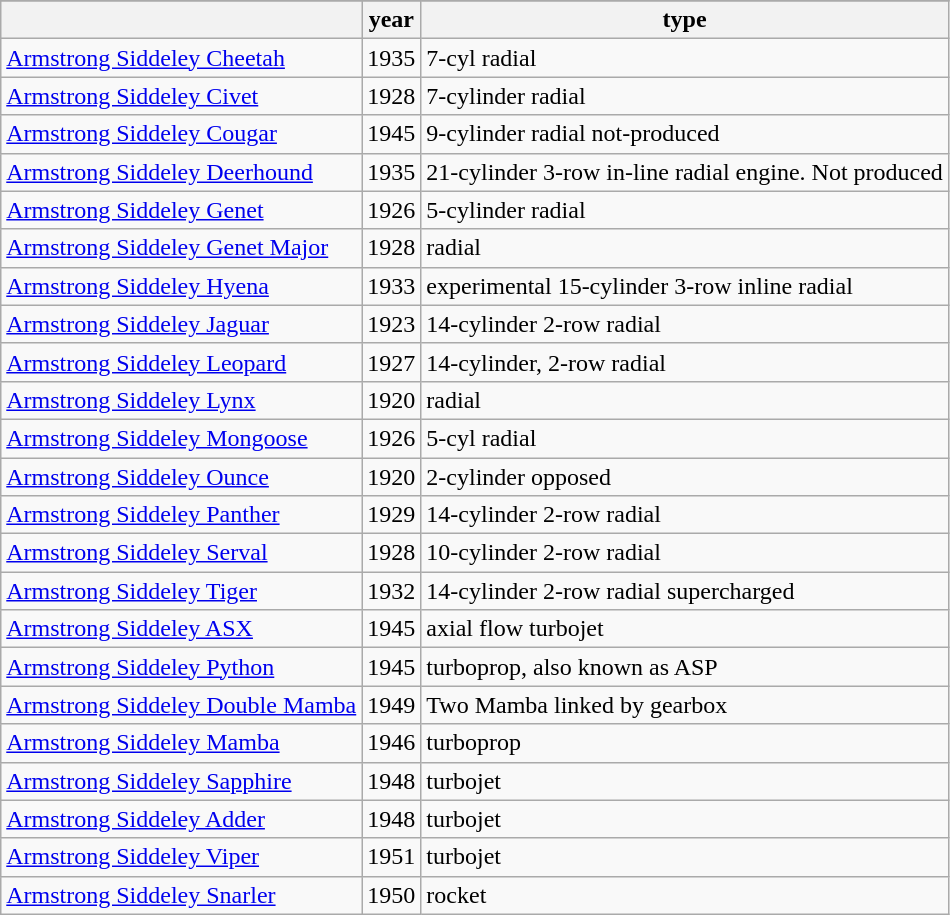<table class="wikitable sortable">
<tr>
</tr>
<tr>
<th></th>
<th>year</th>
<th>type</th>
</tr>
<tr>
<td><a href='#'>Armstrong Siddeley Cheetah</a></td>
<td>1935</td>
<td>7-cyl radial</td>
</tr>
<tr>
<td><a href='#'>Armstrong Siddeley Civet</a></td>
<td>1928</td>
<td>7-cylinder radial</td>
</tr>
<tr>
<td><a href='#'>Armstrong Siddeley Cougar</a></td>
<td>1945</td>
<td>9-cylinder radial not-produced</td>
</tr>
<tr>
<td><a href='#'>Armstrong Siddeley Deerhound</a></td>
<td>1935</td>
<td>21-cylinder 3-row in-line radial engine. Not produced</td>
</tr>
<tr>
<td><a href='#'>Armstrong Siddeley Genet</a></td>
<td>1926</td>
<td>5-cylinder radial</td>
</tr>
<tr>
<td><a href='#'>Armstrong Siddeley Genet Major</a></td>
<td>1928</td>
<td>radial</td>
</tr>
<tr>
<td><a href='#'>Armstrong Siddeley Hyena</a></td>
<td>1933</td>
<td>experimental 15-cylinder 3-row inline radial</td>
</tr>
<tr>
<td><a href='#'>Armstrong Siddeley Jaguar</a></td>
<td>1923</td>
<td>14-cylinder 2-row radial</td>
</tr>
<tr>
<td><a href='#'>Armstrong Siddeley Leopard</a></td>
<td>1927</td>
<td>14-cylinder, 2-row radial</td>
</tr>
<tr>
<td><a href='#'>Armstrong Siddeley Lynx</a></td>
<td>1920</td>
<td>radial</td>
</tr>
<tr>
<td><a href='#'>Armstrong Siddeley Mongoose</a></td>
<td>1926</td>
<td>5-cyl radial</td>
</tr>
<tr>
<td><a href='#'>Armstrong Siddeley Ounce</a></td>
<td>1920</td>
<td>2-cylinder opposed</td>
</tr>
<tr>
<td><a href='#'>Armstrong Siddeley Panther</a></td>
<td>1929</td>
<td>14-cylinder 2-row radial</td>
</tr>
<tr>
<td><a href='#'>Armstrong Siddeley Serval</a></td>
<td>1928</td>
<td>10-cylinder 2-row radial</td>
</tr>
<tr>
<td><a href='#'>Armstrong Siddeley Tiger</a></td>
<td>1932</td>
<td>14-cylinder 2-row radial supercharged</td>
</tr>
<tr>
<td><a href='#'>Armstrong Siddeley ASX</a></td>
<td>1945</td>
<td>axial flow turbojet</td>
</tr>
<tr>
<td><a href='#'>Armstrong Siddeley Python</a></td>
<td>1945</td>
<td>turboprop, also known as ASP</td>
</tr>
<tr>
<td><a href='#'>Armstrong Siddeley Double Mamba</a></td>
<td>1949</td>
<td>Two Mamba linked by gearbox</td>
</tr>
<tr>
<td><a href='#'>Armstrong Siddeley Mamba</a></td>
<td>1946</td>
<td>turboprop</td>
</tr>
<tr>
<td><a href='#'>Armstrong Siddeley Sapphire</a></td>
<td>1948</td>
<td>turbojet</td>
</tr>
<tr>
<td><a href='#'>Armstrong Siddeley Adder</a></td>
<td>1948</td>
<td>turbojet</td>
</tr>
<tr>
<td><a href='#'>Armstrong Siddeley Viper</a></td>
<td>1951</td>
<td>turbojet</td>
</tr>
<tr>
<td><a href='#'>Armstrong Siddeley Snarler</a></td>
<td>1950</td>
<td>rocket</td>
</tr>
</table>
